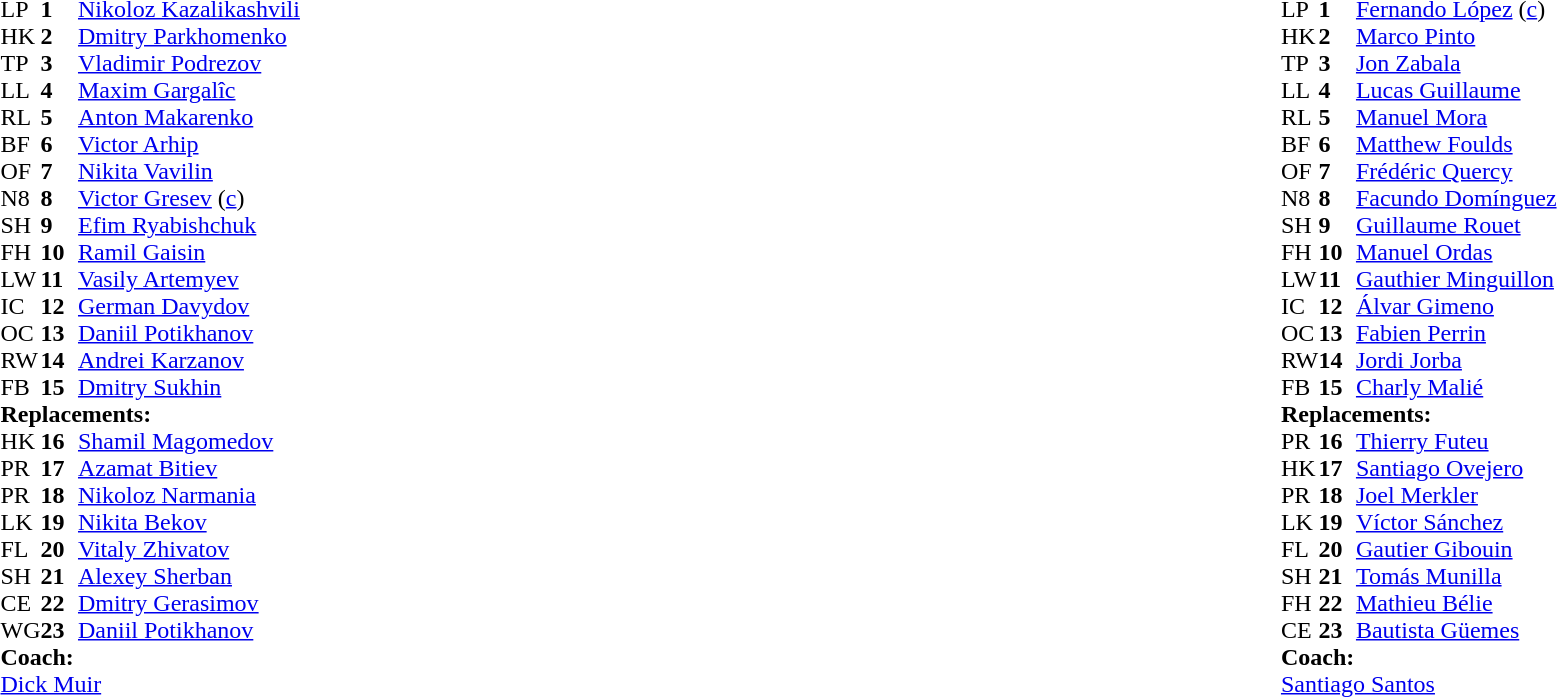<table style="width:100%">
<tr>
<td style="vertical-align:top; width:50%"><br><table cellspacing="0" cellpadding="0">
<tr>
<th width="25"></th>
<th width="25"></th>
</tr>
<tr>
<td>LP</td>
<td><strong>1</strong></td>
<td><a href='#'>Nikoloz Kazalikashvili</a></td>
<td></td>
<td></td>
</tr>
<tr>
<td>HK</td>
<td><strong>2</strong></td>
<td><a href='#'>Dmitry Parkhomenko</a></td>
<td></td>
<td></td>
</tr>
<tr>
<td>TP</td>
<td><strong>3</strong></td>
<td><a href='#'>Vladimir Podrezov</a></td>
<td></td>
<td></td>
</tr>
<tr>
<td>LL</td>
<td><strong>4</strong></td>
<td><a href='#'>Maxim Gargalîc</a></td>
<td></td>
<td></td>
</tr>
<tr>
<td>RL</td>
<td><strong>5</strong></td>
<td><a href='#'>Anton Makarenko</a></td>
<td> </td>
<td></td>
</tr>
<tr>
<td>BF</td>
<td><strong>6</strong></td>
<td><a href='#'>Victor Arhip</a></td>
<td></td>
<td></td>
</tr>
<tr>
<td>OF</td>
<td><strong>7</strong></td>
<td><a href='#'>Nikita Vavilin</a></td>
<td></td>
<td></td>
</tr>
<tr>
<td>N8</td>
<td><strong>8</strong></td>
<td><a href='#'>Victor Gresev</a> (<a href='#'>c</a>)</td>
<td></td>
<td></td>
</tr>
<tr>
<td>SH</td>
<td><strong>9</strong></td>
<td><a href='#'>Efim Ryabishchuk</a></td>
<td></td>
<td></td>
</tr>
<tr>
<td>FH</td>
<td><strong>10</strong></td>
<td><a href='#'>Ramil Gaisin</a></td>
<td></td>
<td></td>
</tr>
<tr>
<td>LW</td>
<td><strong>11</strong></td>
<td><a href='#'>Vasily Artemyev</a></td>
<td></td>
<td></td>
</tr>
<tr>
<td>IC</td>
<td><strong>12</strong></td>
<td><a href='#'>German Davydov</a></td>
<td></td>
<td></td>
</tr>
<tr>
<td>OC</td>
<td><strong>13</strong></td>
<td><a href='#'>Daniil Potikhanov</a></td>
<td></td>
<td></td>
</tr>
<tr>
<td>RW</td>
<td><strong>14</strong></td>
<td><a href='#'>Andrei Karzanov</a></td>
<td></td>
<td></td>
</tr>
<tr>
<td>FB</td>
<td><strong>15</strong></td>
<td><a href='#'>Dmitry Sukhin</a></td>
<td></td>
<td></td>
</tr>
<tr>
<td colspan="4"><strong>Replacements:</strong></td>
</tr>
<tr>
<td>HK</td>
<td><strong>16</strong></td>
<td><a href='#'>Shamil Magomedov</a></td>
<td> </td>
<td></td>
</tr>
<tr>
<td>PR</td>
<td><strong>17</strong></td>
<td><a href='#'>Azamat Bitiev</a></td>
<td></td>
<td></td>
</tr>
<tr>
<td>PR</td>
<td><strong>18</strong></td>
<td><a href='#'>Nikoloz Narmania</a></td>
<td></td>
<td></td>
</tr>
<tr>
<td>LK</td>
<td><strong>19</strong></td>
<td><a href='#'>Nikita Bekov</a></td>
<td></td>
<td></td>
</tr>
<tr>
<td>FL</td>
<td><strong>20</strong></td>
<td><a href='#'>Vitaly Zhivatov</a></td>
<td></td>
<td></td>
</tr>
<tr>
<td>SH</td>
<td><strong>21</strong></td>
<td><a href='#'>Alexey Sherban</a></td>
<td></td>
<td></td>
</tr>
<tr>
<td>CE</td>
<td><strong>22</strong></td>
<td><a href='#'>Dmitry Gerasimov</a></td>
<td></td>
<td></td>
</tr>
<tr>
<td>WG</td>
<td><strong>23</strong></td>
<td><a href='#'>Daniil Potikhanov</a></td>
<td></td>
<td></td>
</tr>
<tr>
<td colspan="4"><strong>Coach:</strong></td>
</tr>
<tr>
<td colspan="4"><a href='#'>Dick Muir</a></td>
</tr>
</table>
</td>
<td style="vertical-align:top"></td>
<td style="vertical-align:top; width:50%"><br><table cellspacing="0" cellpadding="0" style="margin:auto">
<tr>
<th width="25"></th>
<th width="25"></th>
</tr>
<tr>
<td>LP</td>
<td><strong>1</strong></td>
<td><a href='#'>Fernando López</a> (<a href='#'>c</a>)</td>
<td></td>
<td></td>
</tr>
<tr>
<td>HK</td>
<td><strong>2</strong></td>
<td><a href='#'>Marco Pinto</a></td>
<td></td>
<td></td>
</tr>
<tr>
<td>TP</td>
<td><strong>3</strong></td>
<td><a href='#'>Jon Zabala</a></td>
<td> </td>
<td></td>
</tr>
<tr>
<td>LL</td>
<td><strong>4</strong></td>
<td><a href='#'>Lucas Guillaume</a></td>
<td></td>
<td></td>
</tr>
<tr>
<td>RL</td>
<td><strong>5</strong></td>
<td><a href='#'>Manuel Mora</a></td>
<td></td>
<td></td>
</tr>
<tr>
<td>BF</td>
<td><strong>6</strong></td>
<td><a href='#'>Matthew Foulds</a></td>
<td></td>
<td></td>
</tr>
<tr>
<td>OF</td>
<td><strong>7</strong></td>
<td><a href='#'>Frédéric Quercy</a></td>
<td></td>
<td></td>
</tr>
<tr>
<td>N8</td>
<td><strong>8</strong></td>
<td><a href='#'>Facundo Domínguez</a></td>
<td></td>
<td></td>
</tr>
<tr>
<td>SH</td>
<td><strong>9</strong></td>
<td><a href='#'>Guillaume Rouet</a></td>
<td></td>
<td></td>
</tr>
<tr>
<td>FH</td>
<td><strong>10</strong></td>
<td><a href='#'>Manuel Ordas</a></td>
<td></td>
<td></td>
</tr>
<tr>
<td>LW</td>
<td><strong>11</strong></td>
<td><a href='#'>Gauthier Minguillon</a></td>
<td></td>
<td></td>
</tr>
<tr>
<td>IC</td>
<td><strong>12</strong></td>
<td><a href='#'>Álvar Gimeno</a></td>
<td> </td>
<td></td>
</tr>
<tr>
<td>OC</td>
<td><strong>13</strong></td>
<td><a href='#'>Fabien Perrin</a></td>
<td></td>
<td></td>
</tr>
<tr>
<td>RW</td>
<td><strong>14</strong></td>
<td><a href='#'>Jordi Jorba</a></td>
<td></td>
<td></td>
</tr>
<tr>
<td>FB</td>
<td><strong>15</strong></td>
<td><a href='#'>Charly Malié</a></td>
<td></td>
<td></td>
</tr>
<tr>
<td colspan="4"><strong>Replacements:</strong></td>
</tr>
<tr>
<td>PR</td>
<td><strong>16</strong></td>
<td><a href='#'>Thierry Futeu</a></td>
<td></td>
<td></td>
</tr>
<tr>
<td>HK</td>
<td><strong>17</strong></td>
<td><a href='#'>Santiago Ovejero</a></td>
<td></td>
<td></td>
</tr>
<tr>
<td>PR</td>
<td><strong>18</strong></td>
<td><a href='#'>Joel Merkler</a></td>
<td> </td>
<td></td>
</tr>
<tr>
<td>LK</td>
<td><strong>19</strong></td>
<td><a href='#'>Víctor Sánchez</a></td>
<td></td>
<td></td>
</tr>
<tr>
<td>FL</td>
<td><strong>20</strong></td>
<td><a href='#'>Gautier Gibouin</a></td>
<td></td>
<td></td>
</tr>
<tr>
<td>SH</td>
<td><strong>21</strong></td>
<td><a href='#'>Tomás Munilla</a></td>
<td></td>
<td></td>
</tr>
<tr>
<td>FH</td>
<td><strong>22</strong></td>
<td><a href='#'>Mathieu Bélie</a></td>
<td></td>
<td></td>
</tr>
<tr>
<td>CE</td>
<td><strong>23</strong></td>
<td><a href='#'>Bautista Güemes</a></td>
<td>  </td>
<td></td>
</tr>
<tr>
<td colspan="4"><strong>Coach:</strong></td>
</tr>
<tr>
<td colspan="4"><a href='#'>Santiago Santos</a></td>
</tr>
</table>
</td>
</tr>
</table>
